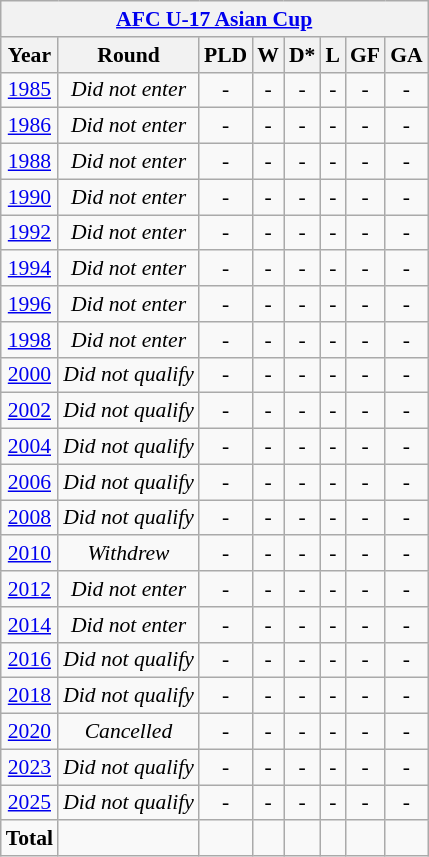<table class="wikitable" style="text-align: center;font-size:90%;">
<tr>
<th colspan=9><a href='#'>AFC U-17 Asian Cup</a></th>
</tr>
<tr>
<th>Year</th>
<th>Round</th>
<th>PLD</th>
<th>W</th>
<th>D*</th>
<th>L</th>
<th>GF</th>
<th>GA</th>
</tr>
<tr>
<td> <a href='#'>1985</a></td>
<td><em>Did not enter</em></td>
<td>-</td>
<td>-</td>
<td>-</td>
<td>-</td>
<td>-</td>
<td>-</td>
</tr>
<tr>
<td> <a href='#'>1986</a></td>
<td><em>Did not enter</em></td>
<td>-</td>
<td>-</td>
<td>-</td>
<td>-</td>
<td>-</td>
<td>-</td>
</tr>
<tr>
<td> <a href='#'>1988</a></td>
<td><em>Did not enter</em></td>
<td>-</td>
<td>-</td>
<td>-</td>
<td>-</td>
<td>-</td>
<td>-</td>
</tr>
<tr>
<td> <a href='#'>1990</a></td>
<td><em>Did not enter</em></td>
<td>-</td>
<td>-</td>
<td>-</td>
<td>-</td>
<td>-</td>
<td>-</td>
</tr>
<tr>
<td> <a href='#'>1992</a></td>
<td><em>Did not enter</em></td>
<td>-</td>
<td>-</td>
<td>-</td>
<td>-</td>
<td>-</td>
<td>-</td>
</tr>
<tr>
<td> <a href='#'>1994</a></td>
<td><em>Did not enter</em></td>
<td>-</td>
<td>-</td>
<td>-</td>
<td>-</td>
<td>-</td>
<td>-</td>
</tr>
<tr>
<td> <a href='#'>1996</a></td>
<td><em>Did not enter</em></td>
<td>-</td>
<td>-</td>
<td>-</td>
<td>-</td>
<td>-</td>
<td>-</td>
</tr>
<tr>
<td> <a href='#'>1998</a></td>
<td><em>Did not enter</em></td>
<td>-</td>
<td>-</td>
<td>-</td>
<td>-</td>
<td>-</td>
<td>-</td>
</tr>
<tr>
<td> <a href='#'>2000</a></td>
<td><em>Did not qualify</em></td>
<td>-</td>
<td>-</td>
<td>-</td>
<td>-</td>
<td>-</td>
<td>-</td>
</tr>
<tr>
<td> <a href='#'>2002</a></td>
<td><em>Did not qualify</em></td>
<td>-</td>
<td>-</td>
<td>-</td>
<td>-</td>
<td>-</td>
<td>-</td>
</tr>
<tr>
<td> <a href='#'>2004</a></td>
<td><em>Did not qualify</em></td>
<td>-</td>
<td>-</td>
<td>-</td>
<td>-</td>
<td>-</td>
<td>-</td>
</tr>
<tr>
<td> <a href='#'>2006</a></td>
<td><em>Did not qualify</em></td>
<td>-</td>
<td>-</td>
<td>-</td>
<td>-</td>
<td>-</td>
<td>-</td>
</tr>
<tr>
<td> <a href='#'>2008</a></td>
<td><em>Did not qualify</em></td>
<td>-</td>
<td>-</td>
<td>-</td>
<td>-</td>
<td>-</td>
<td>-</td>
</tr>
<tr>
<td> <a href='#'>2010</a></td>
<td><em>Withdrew</em></td>
<td>-</td>
<td>-</td>
<td>-</td>
<td>-</td>
<td>-</td>
<td>-</td>
</tr>
<tr>
<td> <a href='#'>2012</a></td>
<td><em>Did not enter</em></td>
<td>-</td>
<td>-</td>
<td>-</td>
<td>-</td>
<td>-</td>
<td>-</td>
</tr>
<tr>
<td> <a href='#'>2014</a></td>
<td><em>Did not enter</em></td>
<td>-</td>
<td>-</td>
<td>-</td>
<td>-</td>
<td>-</td>
<td>-</td>
</tr>
<tr>
<td> <a href='#'>2016</a></td>
<td><em>Did not qualify</em></td>
<td>-</td>
<td>-</td>
<td>-</td>
<td>-</td>
<td>-</td>
<td>-</td>
</tr>
<tr>
<td> <a href='#'>2018</a></td>
<td><em>Did not qualify</em></td>
<td>-</td>
<td>-</td>
<td>-</td>
<td>-</td>
<td>-</td>
<td>-</td>
</tr>
<tr>
<td> <a href='#'>2020</a></td>
<td><em>Cancelled</em></td>
<td>-</td>
<td>-</td>
<td>-</td>
<td>-</td>
<td>-</td>
<td>-</td>
</tr>
<tr>
<td> <a href='#'>2023</a></td>
<td><em>Did not qualify</em></td>
<td>-</td>
<td>-</td>
<td>-</td>
<td>-</td>
<td>-</td>
<td>-</td>
</tr>
<tr>
<td> <a href='#'>2025</a></td>
<td><em>Did not qualify</em></td>
<td>-</td>
<td>-</td>
<td>-</td>
<td>-</td>
<td>-</td>
<td>-</td>
</tr>
<tr>
<td><strong>Total</strong></td>
<td></td>
<td></td>
<td></td>
<td></td>
<td></td>
<td></td>
<td></td>
</tr>
</table>
